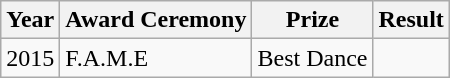<table class="wikitable">
<tr>
<th>Year</th>
<th>Award Ceremony</th>
<th>Prize</th>
<th>Result</th>
</tr>
<tr>
<td>2015</td>
<td>F.A.M.E</td>
<td>Best Dance</td>
<td></td>
</tr>
</table>
